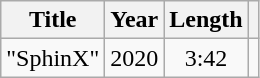<table class="wikitable plainrowheaders" style="text-align:center">
<tr>
<th scope="col">Title</th>
<th scope="col">Year</th>
<th scope="col">Length</th>
<th scope="col"></th>
</tr>
<tr>
<td scope="row">"SphinX"</td>
<td>2020</td>
<td>3:42</td>
<td></td>
</tr>
</table>
